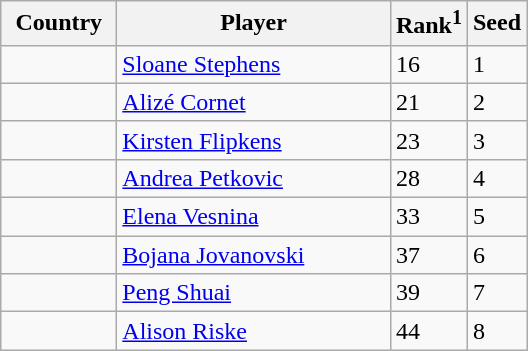<table class="sortable wikitable">
<tr>
<th width="70">Country</th>
<th width="175">Player</th>
<th>Rank<sup>1</sup></th>
<th>Seed</th>
</tr>
<tr>
<td></td>
<td><a href='#'>Sloane Stephens</a></td>
<td>16</td>
<td>1</td>
</tr>
<tr>
<td></td>
<td><a href='#'>Alizé Cornet</a></td>
<td>21</td>
<td>2</td>
</tr>
<tr>
<td></td>
<td><a href='#'>Kirsten Flipkens</a></td>
<td>23</td>
<td>3</td>
</tr>
<tr>
<td></td>
<td><a href='#'>Andrea Petkovic</a></td>
<td>28</td>
<td>4</td>
</tr>
<tr>
<td></td>
<td><a href='#'>Elena Vesnina</a></td>
<td>33</td>
<td>5</td>
</tr>
<tr>
<td></td>
<td><a href='#'>Bojana Jovanovski</a></td>
<td>37</td>
<td>6</td>
</tr>
<tr>
<td></td>
<td><a href='#'>Peng Shuai</a></td>
<td>39</td>
<td>7</td>
</tr>
<tr>
<td></td>
<td><a href='#'>Alison Riske</a></td>
<td>44</td>
<td>8</td>
</tr>
</table>
